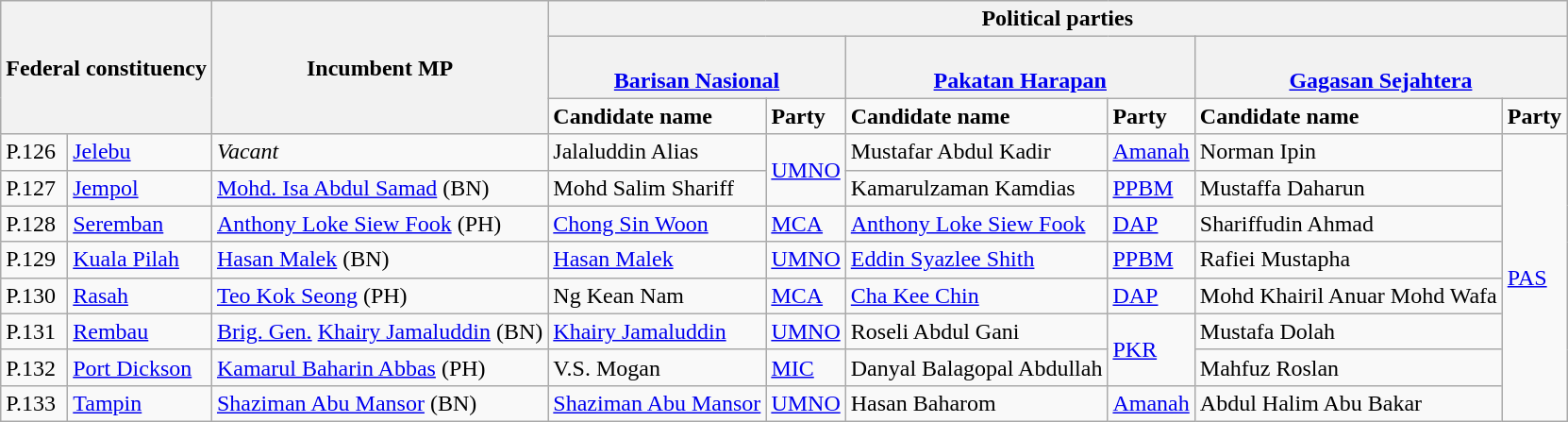<table class="wikitable mw-collapsible mw-collapsed">
<tr>
<th rowspan="3" colspan="2">Federal constituency</th>
<th rowspan="3">Incumbent MP</th>
<th colspan="6">Political parties</th>
</tr>
<tr>
<th colspan="2"><br><a href='#'>Barisan Nasional</a></th>
<th colspan="2"><br><a href='#'>Pakatan Harapan</a></th>
<th colspan="2"><br><a href='#'>Gagasan Sejahtera</a></th>
</tr>
<tr>
<td><strong>Candidate name</strong></td>
<td><strong>Party</strong></td>
<td><strong>Candidate name</strong></td>
<td><strong>Party</strong></td>
<td><strong>Candidate name</strong></td>
<td><strong>Party</strong></td>
</tr>
<tr>
<td>P.126</td>
<td><a href='#'>Jelebu</a></td>
<td><em>Vacant</em></td>
<td>Jalaluddin Alias</td>
<td rowspan="2"><a href='#'>UMNO</a></td>
<td>Mustafar Abdul Kadir</td>
<td><a href='#'>Amanah</a></td>
<td>Norman Ipin</td>
<td rowspan="8"><a href='#'>PAS</a></td>
</tr>
<tr>
<td>P.127</td>
<td><a href='#'>Jempol</a></td>
<td><a href='#'>Mohd. Isa Abdul Samad</a> (BN)</td>
<td>Mohd Salim Shariff</td>
<td>Kamarulzaman Kamdias</td>
<td><a href='#'>PPBM</a></td>
<td>Mustaffa Daharun</td>
</tr>
<tr>
<td>P.128</td>
<td><a href='#'>Seremban</a></td>
<td><a href='#'>Anthony Loke Siew Fook</a> (PH)</td>
<td><a href='#'>Chong Sin Woon</a></td>
<td><a href='#'>MCA</a></td>
<td><a href='#'>Anthony Loke Siew Fook</a></td>
<td><a href='#'>DAP</a></td>
<td>Shariffudin Ahmad</td>
</tr>
<tr>
<td>P.129</td>
<td><a href='#'>Kuala Pilah</a></td>
<td><a href='#'>Hasan Malek</a> (BN)</td>
<td><a href='#'>Hasan Malek</a></td>
<td><a href='#'>UMNO</a></td>
<td><a href='#'>Eddin Syazlee Shith</a></td>
<td><a href='#'>PPBM</a></td>
<td>Rafiei Mustapha</td>
</tr>
<tr>
<td>P.130</td>
<td><a href='#'>Rasah</a></td>
<td><a href='#'>Teo Kok Seong</a> (PH)</td>
<td>Ng Kean Nam</td>
<td><a href='#'>MCA</a></td>
<td><a href='#'>Cha Kee Chin</a></td>
<td><a href='#'>DAP</a></td>
<td>Mohd Khairil Anuar Mohd Wafa</td>
</tr>
<tr>
<td>P.131</td>
<td><a href='#'>Rembau</a></td>
<td><a href='#'>Brig. Gen.</a> <a href='#'>Khairy Jamaluddin</a> (BN)</td>
<td><a href='#'>Khairy Jamaluddin</a></td>
<td><a href='#'>UMNO</a></td>
<td>Roseli Abdul Gani</td>
<td rowspan="2"><a href='#'>PKR</a></td>
<td>Mustafa Dolah</td>
</tr>
<tr>
<td>P.132</td>
<td><a href='#'>Port Dickson</a></td>
<td><a href='#'>Kamarul Baharin Abbas</a> (PH)</td>
<td>V.S. Mogan</td>
<td><a href='#'>MIC</a></td>
<td>Danyal Balagopal Abdullah</td>
<td>Mahfuz Roslan</td>
</tr>
<tr>
<td>P.133</td>
<td><a href='#'>Tampin</a></td>
<td><a href='#'>Shaziman Abu Mansor</a> (BN)</td>
<td><a href='#'>Shaziman Abu Mansor</a></td>
<td><a href='#'>UMNO</a></td>
<td>Hasan Baharom</td>
<td><a href='#'>Amanah</a></td>
<td>Abdul Halim Abu Bakar</td>
</tr>
</table>
